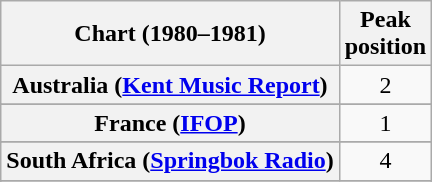<table class="wikitable sortable plainrowheaders" style="text-align:center">
<tr>
<th>Chart (1980–1981)</th>
<th>Peak<br>position</th>
</tr>
<tr>
<th scope="row">Australia (<a href='#'>Kent Music Report</a>)</th>
<td>2</td>
</tr>
<tr>
</tr>
<tr>
</tr>
<tr>
<th scope="row">France (<a href='#'>IFOP</a>)</th>
<td>1</td>
</tr>
<tr>
</tr>
<tr>
</tr>
<tr>
</tr>
<tr>
</tr>
<tr>
</tr>
<tr>
<th scope="row">South Africa (<a href='#'>Springbok Radio</a>)</th>
<td>4</td>
</tr>
<tr>
</tr>
<tr>
</tr>
<tr>
</tr>
</table>
